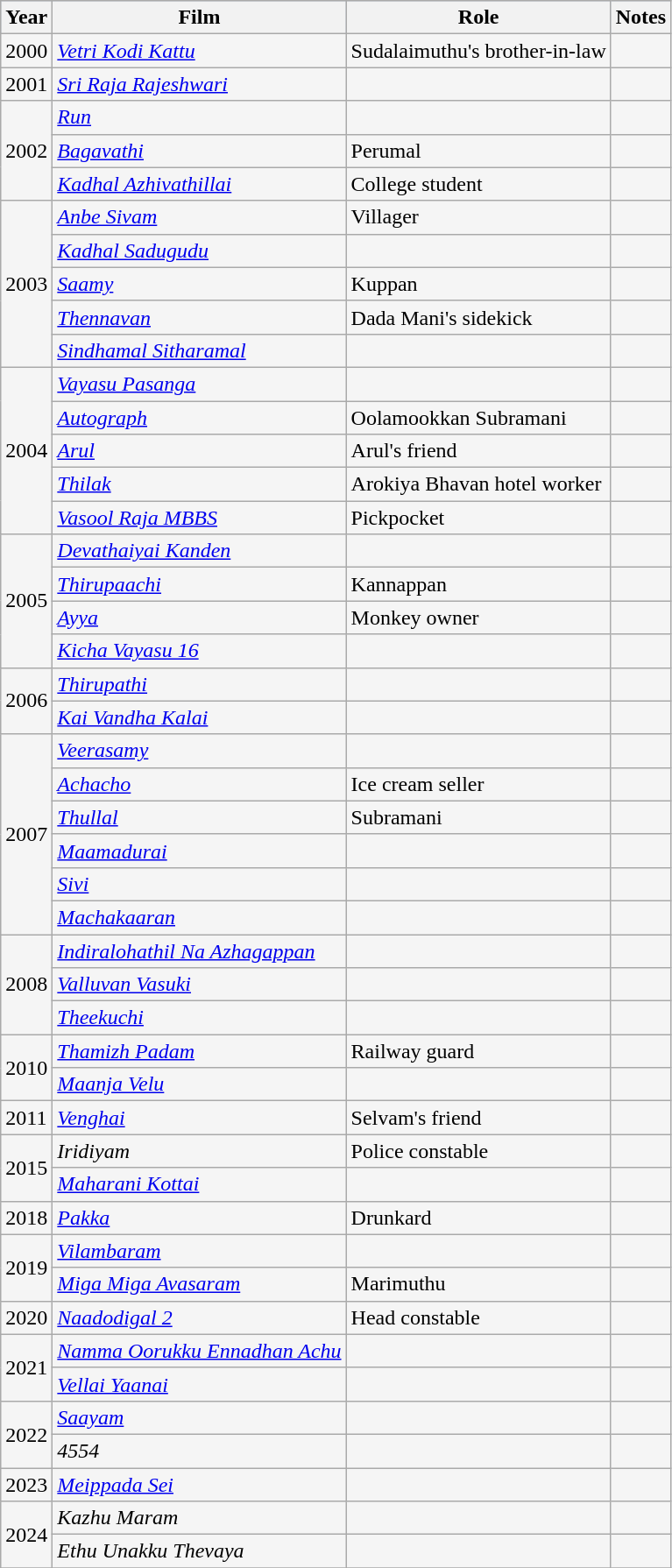<table class="wikitable sortable" style="background:#f5f5f5;">
<tr style="background:#B0C4DE;">
<th>Year</th>
<th>Film</th>
<th>Role</th>
<th class=unsortable>Notes</th>
</tr>
<tr>
<td>2000</td>
<td><em><a href='#'>Vetri Kodi Kattu</a></em></td>
<td>Sudalaimuthu's brother-in-law</td>
<td></td>
</tr>
<tr>
<td>2001</td>
<td><em><a href='#'>Sri Raja Rajeshwari</a></em></td>
<td></td>
<td></td>
</tr>
<tr>
<td rowspan="3">2002</td>
<td><em><a href='#'>Run</a></em></td>
<td></td>
<td></td>
</tr>
<tr>
<td><em><a href='#'>Bagavathi</a></em></td>
<td>Perumal</td>
<td></td>
</tr>
<tr>
<td><em><a href='#'>Kadhal Azhivathillai</a></em></td>
<td>College student</td>
<td></td>
</tr>
<tr>
<td rowspan="5">2003</td>
<td><em><a href='#'>Anbe Sivam</a></em></td>
<td>Villager</td>
<td></td>
</tr>
<tr>
<td><em><a href='#'>Kadhal Sadugudu</a></em></td>
<td></td>
<td></td>
</tr>
<tr>
<td><em><a href='#'>Saamy</a></em></td>
<td>Kuppan</td>
<td></td>
</tr>
<tr>
<td><em><a href='#'>Thennavan</a></em></td>
<td>Dada Mani's sidekick</td>
<td></td>
</tr>
<tr>
<td><em><a href='#'>Sindhamal Sitharamal</a></em></td>
<td></td>
<td></td>
</tr>
<tr>
<td rowspan="5">2004</td>
<td><em><a href='#'>Vayasu Pasanga</a></em></td>
<td></td>
<td></td>
</tr>
<tr>
<td><em><a href='#'>Autograph</a></em></td>
<td>Oolamookkan Subramani</td>
<td></td>
</tr>
<tr>
<td><em><a href='#'>Arul</a></em></td>
<td>Arul's friend</td>
<td></td>
</tr>
<tr>
<td><em><a href='#'>Thilak</a></em></td>
<td>Arokiya Bhavan hotel worker</td>
<td></td>
</tr>
<tr>
<td><em><a href='#'>Vasool Raja MBBS</a></em></td>
<td>Pickpocket</td>
<td></td>
</tr>
<tr>
<td rowspan="4">2005</td>
<td><em><a href='#'>Devathaiyai Kanden</a></em></td>
<td></td>
<td></td>
</tr>
<tr>
<td><em><a href='#'>Thirupaachi</a></em></td>
<td>Kannappan</td>
<td></td>
</tr>
<tr>
<td><em><a href='#'>Ayya</a></em></td>
<td>Monkey owner</td>
<td></td>
</tr>
<tr>
<td><em><a href='#'>Kicha Vayasu 16</a></em></td>
<td></td>
<td></td>
</tr>
<tr>
<td rowspan="2">2006</td>
<td><em><a href='#'>Thirupathi</a></em></td>
<td></td>
<td></td>
</tr>
<tr>
<td><em><a href='#'>Kai Vandha Kalai</a></em></td>
<td></td>
<td></td>
</tr>
<tr>
<td rowspan="6">2007</td>
<td><em><a href='#'>Veerasamy</a></em></td>
<td></td>
<td></td>
</tr>
<tr>
<td><em><a href='#'>Achacho</a></em></td>
<td>Ice cream seller</td>
<td></td>
</tr>
<tr>
<td><em><a href='#'>Thullal</a></em></td>
<td>Subramani</td>
<td></td>
</tr>
<tr>
<td><em><a href='#'>Maamadurai</a></em></td>
<td></td>
<td></td>
</tr>
<tr>
<td><em><a href='#'>Sivi</a></em></td>
<td></td>
<td></td>
</tr>
<tr>
<td><em><a href='#'>Machakaaran</a></em></td>
<td></td>
<td></td>
</tr>
<tr>
<td rowspan="3">2008</td>
<td><em><a href='#'>Indiralohathil Na Azhagappan</a></em></td>
<td></td>
<td></td>
</tr>
<tr>
<td><em><a href='#'>Valluvan Vasuki</a></em></td>
<td></td>
<td></td>
</tr>
<tr>
<td><em><a href='#'>Theekuchi</a></em></td>
<td></td>
<td></td>
</tr>
<tr>
<td rowspan="2">2010</td>
<td><em><a href='#'>Thamizh Padam</a></em></td>
<td>Railway guard</td>
<td></td>
</tr>
<tr>
<td><em><a href='#'>Maanja Velu</a></em></td>
<td></td>
<td></td>
</tr>
<tr>
<td>2011</td>
<td><em><a href='#'>Venghai</a></em></td>
<td>Selvam's friend</td>
<td></td>
</tr>
<tr>
<td rowspan="2">2015</td>
<td><em>Iridiyam</em></td>
<td>Police constable</td>
<td></td>
</tr>
<tr>
<td><em><a href='#'>Maharani Kottai</a></em></td>
<td></td>
<td></td>
</tr>
<tr>
<td>2018</td>
<td><em><a href='#'>Pakka</a></em></td>
<td>Drunkard</td>
<td></td>
</tr>
<tr>
<td rowspan="2">2019</td>
<td><em><a href='#'>Vilambaram</a></em></td>
<td></td>
<td></td>
</tr>
<tr>
<td><em><a href='#'>Miga Miga Avasaram</a></em></td>
<td>Marimuthu</td>
<td></td>
</tr>
<tr>
<td>2020</td>
<td><em><a href='#'>Naadodigal 2</a></em></td>
<td>Head constable</td>
<td></td>
</tr>
<tr>
<td rowspan="2">2021</td>
<td><em><a href='#'>Namma Oorukku Ennadhan Achu</a></em></td>
<td></td>
<td></td>
</tr>
<tr>
<td><em><a href='#'>Vellai Yaanai</a></em></td>
<td></td>
<td></td>
</tr>
<tr>
<td rowspan="2">2022</td>
<td><em><a href='#'>Saayam</a></em></td>
<td></td>
<td></td>
</tr>
<tr>
<td><em>4554</em></td>
<td></td>
<td></td>
</tr>
<tr>
<td>2023</td>
<td><em><a href='#'>Meippada Sei</a></em></td>
<td></td>
<td></td>
</tr>
<tr>
<td rowspan="2">2024</td>
<td><em>Kazhu Maram</em></td>
<td></td>
<td></td>
</tr>
<tr>
<td><em>Ethu Unakku Thevaya</em></td>
<td></td>
<td></td>
</tr>
<tr>
</tr>
</table>
